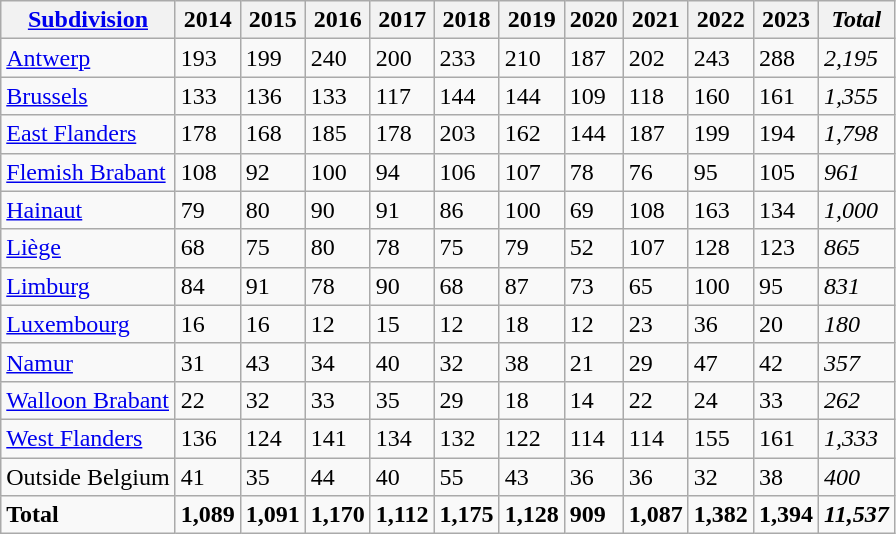<table class="wikitable" style="text-align:left;">
<tr>
<th><a href='#'>Subdivision</a></th>
<th>2014</th>
<th>2015</th>
<th>2016</th>
<th>2017</th>
<th>2018</th>
<th>2019</th>
<th>2020</th>
<th>2021</th>
<th>2022</th>
<th>2023</th>
<th><em>Total</em></th>
</tr>
<tr>
<td><a href='#'>Antwerp</a></td>
<td>193</td>
<td>199</td>
<td>240</td>
<td>200</td>
<td>233</td>
<td>210</td>
<td>187</td>
<td>202</td>
<td>243</td>
<td>288</td>
<td><em>2,195</em></td>
</tr>
<tr>
<td><a href='#'>Brussels</a></td>
<td>133</td>
<td>136</td>
<td>133</td>
<td>117</td>
<td>144</td>
<td>144</td>
<td>109</td>
<td>118</td>
<td>160</td>
<td>161</td>
<td><em>1,355</em></td>
</tr>
<tr>
<td><a href='#'>East Flanders</a></td>
<td>178</td>
<td>168</td>
<td>185</td>
<td>178</td>
<td>203</td>
<td>162</td>
<td>144</td>
<td>187</td>
<td>199</td>
<td>194</td>
<td><em>1,798</em></td>
</tr>
<tr>
<td><a href='#'>Flemish Brabant</a></td>
<td>108</td>
<td>92</td>
<td>100</td>
<td>94</td>
<td>106</td>
<td>107</td>
<td>78</td>
<td>76</td>
<td>95</td>
<td>105</td>
<td><em>961</em></td>
</tr>
<tr>
<td><a href='#'>Hainaut</a></td>
<td>79</td>
<td>80</td>
<td>90</td>
<td>91</td>
<td>86</td>
<td>100</td>
<td>69</td>
<td>108</td>
<td>163</td>
<td>134</td>
<td><em>1,000</em></td>
</tr>
<tr>
<td><a href='#'>Liège</a></td>
<td>68</td>
<td>75</td>
<td>80</td>
<td>78</td>
<td>75</td>
<td>79</td>
<td>52</td>
<td>107</td>
<td>128</td>
<td>123</td>
<td><em>865</em></td>
</tr>
<tr>
<td><a href='#'>Limburg</a></td>
<td>84</td>
<td>91</td>
<td>78</td>
<td>90</td>
<td>68</td>
<td>87</td>
<td>73</td>
<td>65</td>
<td>100</td>
<td>95</td>
<td><em>831</em></td>
</tr>
<tr>
<td><a href='#'>Luxembourg</a></td>
<td>16</td>
<td>16</td>
<td>12</td>
<td>15</td>
<td>12</td>
<td>18</td>
<td>12</td>
<td>23</td>
<td>36</td>
<td>20</td>
<td><em>180</em></td>
</tr>
<tr>
<td><a href='#'>Namur</a></td>
<td>31</td>
<td>43</td>
<td>34</td>
<td>40</td>
<td>32</td>
<td>38</td>
<td>21</td>
<td>29</td>
<td>47</td>
<td>42</td>
<td><em>357</em></td>
</tr>
<tr>
<td><a href='#'>Walloon Brabant</a></td>
<td>22</td>
<td>32</td>
<td>33</td>
<td>35</td>
<td>29</td>
<td>18</td>
<td>14</td>
<td>22</td>
<td>24</td>
<td>33</td>
<td><em>262</em></td>
</tr>
<tr>
<td><a href='#'>West Flanders</a></td>
<td>136</td>
<td>124</td>
<td>141</td>
<td>134</td>
<td>132</td>
<td>122</td>
<td>114</td>
<td>114</td>
<td>155</td>
<td>161</td>
<td><em>1,333</em></td>
</tr>
<tr>
<td>Outside Belgium</td>
<td>41</td>
<td>35</td>
<td>44</td>
<td>40</td>
<td>55</td>
<td>43</td>
<td>36</td>
<td>36</td>
<td>32</td>
<td>38</td>
<td><em>400</em></td>
</tr>
<tr>
<td><strong>Total</strong></td>
<td><strong>1,089</strong></td>
<td><strong>1,091</strong></td>
<td><strong>1,170</strong></td>
<td><strong>1,112</strong></td>
<td><strong>1,175</strong></td>
<td><strong>1,128</strong></td>
<td><strong>909</strong></td>
<td><strong>1,087</strong></td>
<td><strong>1,382</strong></td>
<td><strong>1,394</strong></td>
<td><strong><em>11,537</em></strong></td>
</tr>
</table>
